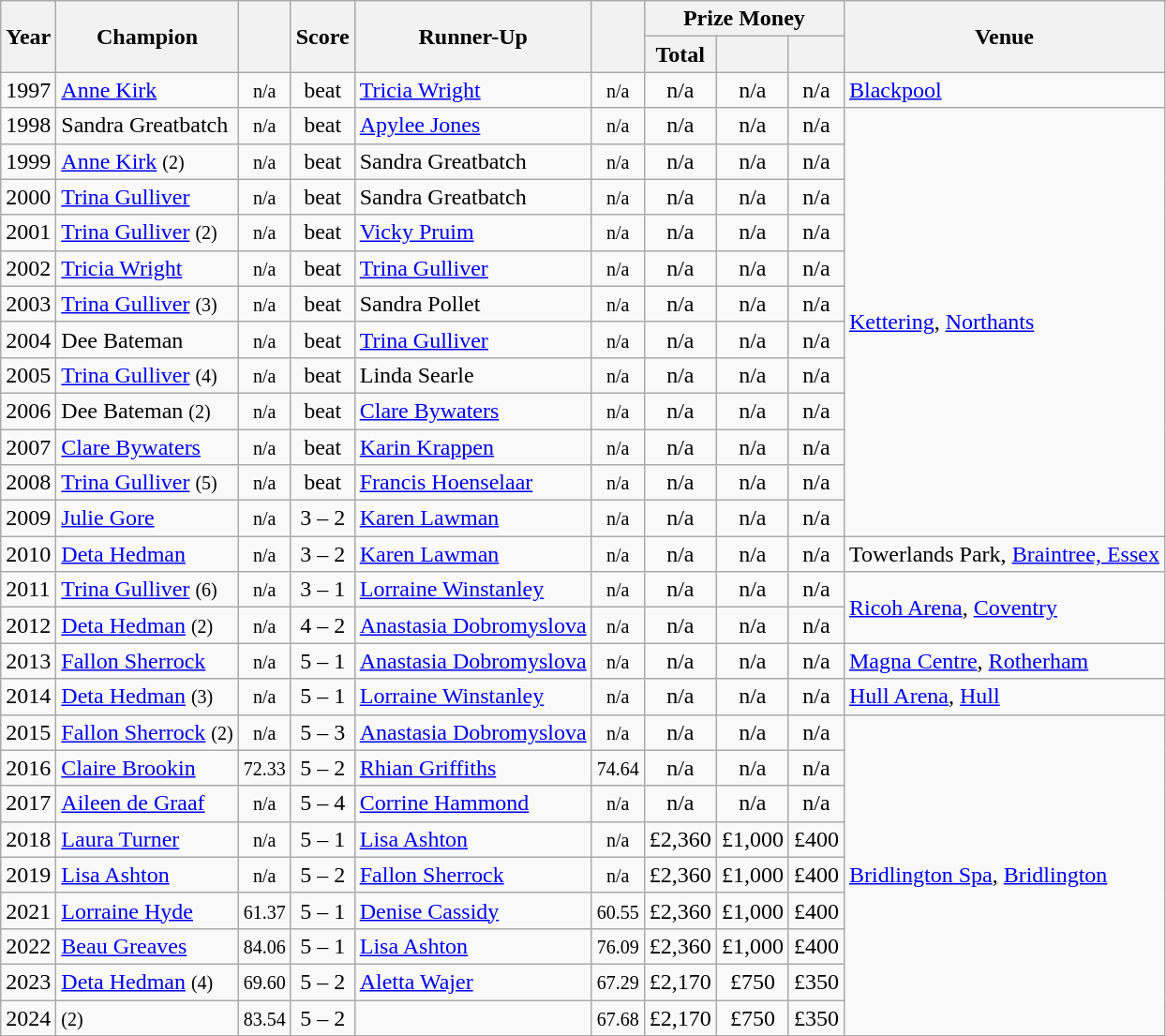<table class="wikitable sortable">
<tr>
<th rowspan=2>Year</th>
<th rowspan=2>Champion</th>
<th rowspan=2></th>
<th rowspan=2>Score</th>
<th rowspan=2>Runner-Up</th>
<th rowspan=2></th>
<th colspan=3>Prize Money</th>
<th rowspan=2>Venue</th>
</tr>
<tr>
<th>Total</th>
<th></th>
<th></th>
</tr>
<tr>
<td>1997</td>
<td> <a href='#'>Anne Kirk</a></td>
<td align=center><small><span>n/a</span></small></td>
<td align=center>beat</td>
<td> <a href='#'>Tricia Wright</a></td>
<td align=center><small><span>n/a</span></small></td>
<td align=center>n/a</td>
<td align=center>n/a</td>
<td align=center>n/a</td>
<td><a href='#'>Blackpool</a></td>
</tr>
<tr>
<td>1998</td>
<td> Sandra Greatbatch</td>
<td align=center><small><span>n/a</span></small></td>
<td align=center>beat</td>
<td> <a href='#'>Apylee Jones</a></td>
<td align=center><small><span>n/a</span></small></td>
<td align=center>n/a</td>
<td align=center>n/a</td>
<td align=center>n/a</td>
<td rowspan=12><a href='#'>Kettering</a>, <a href='#'>Northants</a></td>
</tr>
<tr>
<td>1999</td>
<td> <a href='#'>Anne Kirk</a> <small>(2)</small></td>
<td align=center><small><span>n/a</span></small></td>
<td align=center>beat</td>
<td> Sandra Greatbatch</td>
<td align=center><small><span>n/a</span></small></td>
<td align=center>n/a</td>
<td align=center>n/a</td>
<td align=center>n/a</td>
</tr>
<tr>
<td>2000</td>
<td> <a href='#'>Trina Gulliver</a></td>
<td align=center><small><span>n/a</span></small></td>
<td align=center>beat</td>
<td> Sandra Greatbatch</td>
<td align=center><small><span>n/a</span></small></td>
<td align=center>n/a</td>
<td align=center>n/a</td>
<td align=center>n/a</td>
</tr>
<tr>
<td>2001</td>
<td> <a href='#'>Trina Gulliver</a> <small>(2)</small></td>
<td align=center><small><span>n/a</span></small></td>
<td align=center>beat</td>
<td> <a href='#'>Vicky Pruim</a></td>
<td align=center><small><span>n/a</span></small></td>
<td align=center>n/a</td>
<td align=center>n/a</td>
<td align=center>n/a</td>
</tr>
<tr>
<td>2002</td>
<td> <a href='#'>Tricia Wright</a></td>
<td align=center><small><span>n/a</span></small></td>
<td align=center>beat</td>
<td> <a href='#'>Trina Gulliver</a></td>
<td align=center><small><span>n/a</span></small></td>
<td align=center>n/a</td>
<td align=center>n/a</td>
<td align=center>n/a</td>
</tr>
<tr>
<td>2003</td>
<td> <a href='#'>Trina Gulliver</a> <small>(3)</small></td>
<td align=center><small><span>n/a</span></small></td>
<td align=center>beat</td>
<td> Sandra Pollet</td>
<td align=center><small><span>n/a</span></small></td>
<td align=center>n/a</td>
<td align=center>n/a</td>
<td align=center>n/a</td>
</tr>
<tr>
<td>2004</td>
<td> Dee Bateman</td>
<td align=center><small><span>n/a</span></small></td>
<td align=center>beat</td>
<td> <a href='#'>Trina Gulliver</a></td>
<td align=center><small><span>n/a</span></small></td>
<td align=center>n/a</td>
<td align=center>n/a</td>
<td align=center>n/a</td>
</tr>
<tr>
<td>2005</td>
<td> <a href='#'>Trina Gulliver</a> <small>(4)</small></td>
<td align=center><small><span>n/a</span></small></td>
<td align=center>beat</td>
<td> Linda Searle</td>
<td align=center><small><span>n/a</span></small></td>
<td align=center>n/a</td>
<td align=center>n/a</td>
<td align=center>n/a</td>
</tr>
<tr>
<td>2006</td>
<td> Dee Bateman <small>(2)</small></td>
<td align=center><small><span>n/a</span></small></td>
<td align=center>beat</td>
<td> <a href='#'>Clare Bywaters</a></td>
<td align=center><small><span>n/a</span></small></td>
<td align=center>n/a</td>
<td align=center>n/a</td>
<td align=center>n/a</td>
</tr>
<tr>
<td>2007</td>
<td> <a href='#'>Clare Bywaters</a></td>
<td align=center><small><span>n/a</span></small></td>
<td align=center>beat</td>
<td> <a href='#'>Karin Krappen</a></td>
<td align=center><small><span>n/a</span></small></td>
<td align=center>n/a</td>
<td align=center>n/a</td>
<td align=center>n/a</td>
</tr>
<tr>
<td>2008</td>
<td> <a href='#'>Trina Gulliver</a> <small>(5)</small></td>
<td align=center><small><span>n/a</span></small></td>
<td align=center>beat</td>
<td> <a href='#'>Francis Hoenselaar</a></td>
<td align=center><small><span>n/a</span></small></td>
<td align=center>n/a</td>
<td align=center>n/a</td>
<td align=center>n/a</td>
</tr>
<tr>
<td>2009</td>
<td> <a href='#'>Julie Gore</a></td>
<td align=center><small><span>n/a</span></small></td>
<td align=center>3 – 2</td>
<td> <a href='#'>Karen Lawman</a></td>
<td align=center><small><span>n/a</span></small></td>
<td align=center>n/a</td>
<td align=center>n/a</td>
<td align=center>n/a</td>
</tr>
<tr>
<td>2010</td>
<td> <a href='#'>Deta Hedman</a></td>
<td align=center><small><span>n/a</span></small></td>
<td align=center>3 – 2</td>
<td> <a href='#'>Karen Lawman</a></td>
<td align=center><small><span>n/a</span></small></td>
<td align=center>n/a</td>
<td align=center>n/a</td>
<td align=center>n/a</td>
<td>Towerlands Park, <a href='#'>Braintree, Essex</a></td>
</tr>
<tr>
<td>2011</td>
<td> <a href='#'>Trina Gulliver</a> <small>(6)</small></td>
<td align=center><small><span>n/a</span></small></td>
<td align=center>3 – 1</td>
<td> <a href='#'>Lorraine Winstanley</a></td>
<td align=center><small><span>n/a</span></small></td>
<td align=center>n/a</td>
<td align=center>n/a</td>
<td align=center>n/a</td>
<td rowspan=2><a href='#'>Ricoh Arena</a>, <a href='#'>Coventry</a></td>
</tr>
<tr>
<td>2012</td>
<td> <a href='#'>Deta Hedman</a> <small>(2)</small></td>
<td align=center><small><span>n/a</span></small></td>
<td align=center>4 – 2</td>
<td> <a href='#'>Anastasia Dobromyslova</a></td>
<td align=center><small><span>n/a</span></small></td>
<td align=center>n/a</td>
<td align=center>n/a</td>
<td align=center>n/a</td>
</tr>
<tr>
<td>2013</td>
<td> <a href='#'>Fallon Sherrock</a></td>
<td align=center><small><span>n/a</span></small></td>
<td align=center>5 – 1</td>
<td> <a href='#'>Anastasia Dobromyslova</a></td>
<td align=center><small><span>n/a</span></small></td>
<td align=center>n/a</td>
<td align=center>n/a</td>
<td align=center>n/a</td>
<td><a href='#'>Magna Centre</a>, <a href='#'>Rotherham</a></td>
</tr>
<tr>
<td>2014</td>
<td> <a href='#'>Deta Hedman</a> <small>(3)</small></td>
<td align=center><small><span>n/a</span></small></td>
<td align=center>5 – 1</td>
<td> <a href='#'>Lorraine Winstanley</a></td>
<td align=center><small><span>n/a</span></small></td>
<td align=center>n/a</td>
<td align=center>n/a</td>
<td align=center>n/a</td>
<td><a href='#'>Hull Arena</a>, <a href='#'>Hull</a></td>
</tr>
<tr>
<td>2015</td>
<td> <a href='#'>Fallon Sherrock</a> <small>(2)</small></td>
<td align=center><small><span>n/a</span></small></td>
<td align=center>5 – 3</td>
<td> <a href='#'>Anastasia Dobromyslova</a></td>
<td align=center><small><span>n/a</span></small></td>
<td align=center>n/a</td>
<td align=center>n/a</td>
<td align=center>n/a</td>
<td rowspan=9><a href='#'>Bridlington Spa</a>, <a href='#'>Bridlington</a></td>
</tr>
<tr>
<td>2016</td>
<td> <a href='#'>Claire Brookin</a></td>
<td align=center><small><span>72.33</span></small></td>
<td align=center>5 – 2</td>
<td> <a href='#'>Rhian Griffiths</a></td>
<td align=center><small><span>74.64</span></small></td>
<td align=center>n/a</td>
<td align=center>n/a</td>
<td align=center>n/a</td>
</tr>
<tr>
<td>2017</td>
<td> <a href='#'>Aileen de Graaf</a></td>
<td align=center><small><span>n/a</span></small></td>
<td align=center>5 – 4</td>
<td> <a href='#'>Corrine Hammond</a></td>
<td align=center><small><span>n/a</span></small></td>
<td align=center>n/a</td>
<td align=center>n/a</td>
<td align=center>n/a</td>
</tr>
<tr>
<td>2018</td>
<td> <a href='#'>Laura Turner</a></td>
<td align=center><small><span>n/a</span></small></td>
<td align=center>5 – 1</td>
<td> <a href='#'>Lisa Ashton</a></td>
<td align=center><small><span>n/a</span></small></td>
<td align=center>£2,360</td>
<td align=center>£1,000</td>
<td align=center>£400</td>
</tr>
<tr>
<td>2019</td>
<td> <a href='#'>Lisa Ashton</a></td>
<td align=center><small><span>n/a</span></small></td>
<td align=center>5 – 2</td>
<td> <a href='#'>Fallon Sherrock</a></td>
<td align=center><small><span>n/a</span></small></td>
<td align=center>£2,360</td>
<td align=center>£1,000</td>
<td align=center>£400</td>
</tr>
<tr>
<td>2021</td>
<td> <a href='#'>Lorraine Hyde</a></td>
<td align=center><small><span>61.37</span></small></td>
<td align=center>5 – 1</td>
<td> <a href='#'>Denise Cassidy</a></td>
<td align=center><small><span>60.55</span></small></td>
<td align=center>£2,360</td>
<td align=center>£1,000</td>
<td align=center>£400</td>
</tr>
<tr>
<td>2022</td>
<td> <a href='#'>Beau Greaves</a></td>
<td align=center><small><span>84.06</span></small></td>
<td align=center>5 – 1</td>
<td> <a href='#'>Lisa Ashton</a></td>
<td align=center><small><span>76.09</span></small></td>
<td align=center>£2,360</td>
<td align=center>£1,000</td>
<td align=center>£400</td>
</tr>
<tr>
<td>2023</td>
<td> <a href='#'>Deta Hedman</a> <small>(4)</small></td>
<td align=center><small><span>69.60</span></small></td>
<td align=center>5 – 2</td>
<td> <a href='#'>Aletta Wajer</a></td>
<td align=center><small><span>67.29</span></small></td>
<td align=center>£2,170</td>
<td align=center>£750</td>
<td align=center>£350</td>
</tr>
<tr>
<td>2024</td>
<td> <small>(2)</small></td>
<td align=center><small><span>83.54</span></small></td>
<td align=center>5 – 2</td>
<td></td>
<td align=center><small><span>67.68</span></small></td>
<td align=center>£2,170</td>
<td align=center>£750</td>
<td align=center>£350</td>
</tr>
</table>
